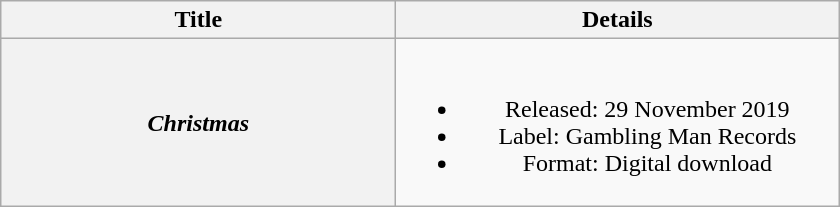<table class="wikitable plainrowheaders" style="text-align:center;">
<tr>
<th scope="col" style="width:16em;">Title</th>
<th scope="col" style="width:18em;">Details</th>
</tr>
<tr>
<th scope="row"><em>Christmas</em></th>
<td><br><ul><li>Released: 29 November 2019</li><li>Label: Gambling Man Records</li><li>Format: Digital download</li></ul></td>
</tr>
</table>
